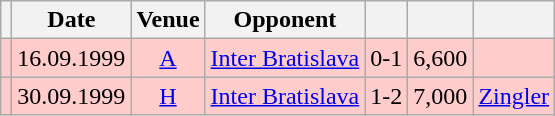<table class="wikitable" Style="text-align: center">
<tr>
<th></th>
<th>Date</th>
<th>Venue</th>
<th>Opponent</th>
<th></th>
<th></th>
<th></th>
</tr>
<tr style="background:#fcc">
<td></td>
<td>16.09.1999</td>
<td><a href='#'>A</a></td>
<td align="left"><a href='#'>Inter Bratislava</a> </td>
<td>0-1</td>
<td align="right">6,600</td>
<td align="left"></td>
</tr>
<tr style="background:#fcc">
<td></td>
<td>30.09.1999</td>
<td><a href='#'>H</a></td>
<td align="left"><a href='#'>Inter Bratislava</a> </td>
<td>1-2</td>
<td align="right">7,000</td>
<td align="left"><a href='#'>Zingler</a> </td>
</tr>
</table>
